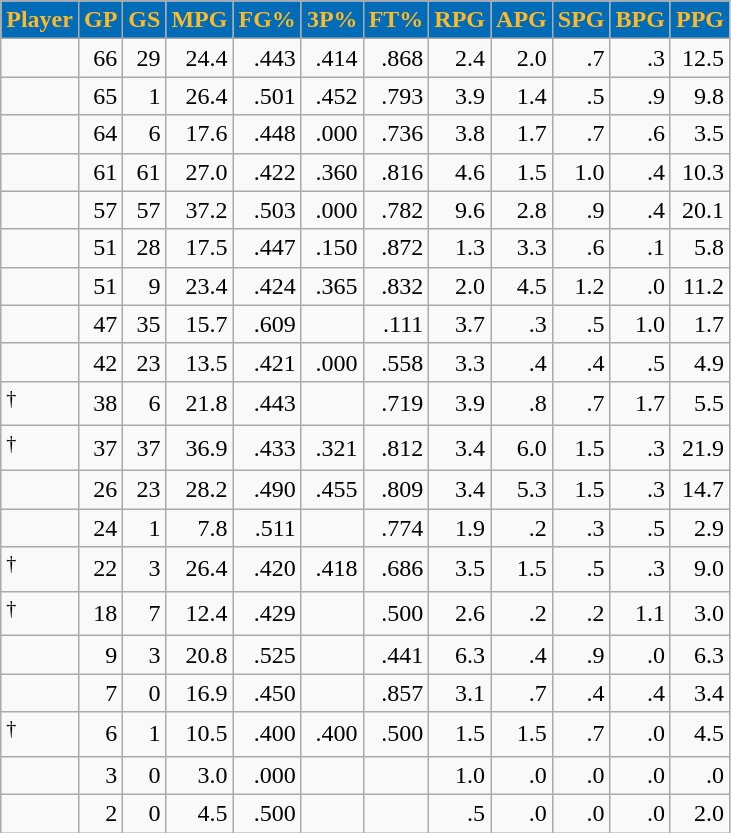<table class="wikitable sortable" style="text-align:right;">
<tr>
<th style="background:#006bb6; color:#fdb927">Player</th>
<th style="background:#006bb6; color:#fdb927">GP</th>
<th style="background:#006bb6; color:#fdb927">GS</th>
<th style="background:#006bb6; color:#fdb927">MPG</th>
<th style="background:#006bb6; color:#fdb927">FG%</th>
<th style="background:#006bb6; color:#fdb927">3P%</th>
<th style="background:#006bb6; color:#fdb927">FT%</th>
<th style="background:#006bb6; color:#fdb927">RPG</th>
<th style="background:#006bb6; color:#fdb927">APG</th>
<th style="background:#006bb6; color:#fdb927">SPG</th>
<th style="background:#006bb6; color:#fdb927">BPG</th>
<th style="background:#006bb6; color:#fdb927">PPG</th>
</tr>
<tr>
<td style="text-align:left;"></td>
<td>66</td>
<td>29</td>
<td>24.4</td>
<td>.443</td>
<td>.414</td>
<td>.868</td>
<td>2.4</td>
<td>2.0</td>
<td>.7</td>
<td>.3</td>
<td>12.5</td>
</tr>
<tr>
<td style="text-align:left;"></td>
<td>65</td>
<td>1</td>
<td>26.4</td>
<td>.501</td>
<td>.452</td>
<td>.793</td>
<td>3.9</td>
<td>1.4</td>
<td>.5</td>
<td>.9</td>
<td>9.8</td>
</tr>
<tr>
<td style="text-align:left;"></td>
<td>64</td>
<td>6</td>
<td>17.6</td>
<td>.448</td>
<td>.000</td>
<td>.736</td>
<td>3.8</td>
<td>1.7</td>
<td>.7</td>
<td>.6</td>
<td>3.5</td>
</tr>
<tr>
<td style="text-align:left;"></td>
<td>61</td>
<td>61</td>
<td>27.0</td>
<td>.422</td>
<td>.360</td>
<td>.816</td>
<td>4.6</td>
<td>1.5</td>
<td>1.0</td>
<td>.4</td>
<td>10.3</td>
</tr>
<tr>
<td style="text-align:left;"></td>
<td>57</td>
<td>57</td>
<td>37.2</td>
<td>.503</td>
<td>.000</td>
<td>.782</td>
<td>9.6</td>
<td>2.8</td>
<td>.9</td>
<td>.4</td>
<td>20.1</td>
</tr>
<tr>
<td style="text-align:left;"></td>
<td>51</td>
<td>28</td>
<td>17.5</td>
<td>.447</td>
<td>.150</td>
<td>.872</td>
<td>1.3</td>
<td>3.3</td>
<td>.6</td>
<td>.1</td>
<td>5.8</td>
</tr>
<tr>
<td style="text-align:left;"></td>
<td>51</td>
<td>9</td>
<td>23.4</td>
<td>.424</td>
<td>.365</td>
<td>.832</td>
<td>2.0</td>
<td>4.5</td>
<td>1.2</td>
<td>.0</td>
<td>11.2</td>
</tr>
<tr>
<td style="text-align:left;"></td>
<td>47</td>
<td>35</td>
<td>15.7</td>
<td>.609</td>
<td></td>
<td>.111</td>
<td>3.7</td>
<td>.3</td>
<td>.5</td>
<td>1.0</td>
<td>1.7</td>
</tr>
<tr>
<td style="text-align:left;"></td>
<td>42</td>
<td>23</td>
<td>13.5</td>
<td>.421</td>
<td>.000</td>
<td>.558</td>
<td>3.3</td>
<td>.4</td>
<td>.4</td>
<td>.5</td>
<td>4.9</td>
</tr>
<tr>
<td style="text-align:left;"><sup>†</sup></td>
<td>38</td>
<td>6</td>
<td>21.8</td>
<td>.443</td>
<td></td>
<td>.719</td>
<td>3.9</td>
<td>.8</td>
<td>.7</td>
<td>1.7</td>
<td>5.5</td>
</tr>
<tr>
<td style="text-align:left;"><sup>†</sup></td>
<td>37</td>
<td>37</td>
<td>36.9</td>
<td>.433</td>
<td>.321</td>
<td>.812</td>
<td>3.4</td>
<td>6.0</td>
<td>1.5</td>
<td>.3</td>
<td>21.9</td>
</tr>
<tr>
<td style="text-align:left;"></td>
<td>26</td>
<td>23</td>
<td>28.2</td>
<td>.490</td>
<td>.455</td>
<td>.809</td>
<td>3.4</td>
<td>5.3</td>
<td>1.5</td>
<td>.3</td>
<td>14.7</td>
</tr>
<tr>
<td style="text-align:left;"></td>
<td>24</td>
<td>1</td>
<td>7.8</td>
<td>.511</td>
<td></td>
<td>.774</td>
<td>1.9</td>
<td>.2</td>
<td>.3</td>
<td>.5</td>
<td>2.9</td>
</tr>
<tr>
<td style="text-align:left;"><sup>†</sup></td>
<td>22</td>
<td>3</td>
<td>26.4</td>
<td>.420</td>
<td>.418</td>
<td>.686</td>
<td>3.5</td>
<td>1.5</td>
<td>.5</td>
<td>.3</td>
<td>9.0</td>
</tr>
<tr>
<td style="text-align:left;"><sup>†</sup></td>
<td>18</td>
<td>7</td>
<td>12.4</td>
<td>.429</td>
<td></td>
<td>.500</td>
<td>2.6</td>
<td>.2</td>
<td>.2</td>
<td>1.1</td>
<td>3.0</td>
</tr>
<tr>
<td style="text-align:left;"></td>
<td>9</td>
<td>3</td>
<td>20.8</td>
<td>.525</td>
<td></td>
<td>.441</td>
<td>6.3</td>
<td>.4</td>
<td>.9</td>
<td>.0</td>
<td>6.3</td>
</tr>
<tr>
<td style="text-align:left;"></td>
<td>7</td>
<td>0</td>
<td>16.9</td>
<td>.450</td>
<td></td>
<td>.857</td>
<td>3.1</td>
<td>.7</td>
<td>.4</td>
<td>.4</td>
<td>3.4</td>
</tr>
<tr>
<td style="text-align:left;"><sup>†</sup></td>
<td>6</td>
<td>1</td>
<td>10.5</td>
<td>.400</td>
<td>.400</td>
<td>.500</td>
<td>1.5</td>
<td>1.5</td>
<td>.7</td>
<td>.0</td>
<td>4.5</td>
</tr>
<tr>
<td style="text-align:left;"></td>
<td>3</td>
<td>0</td>
<td>3.0</td>
<td>.000</td>
<td></td>
<td></td>
<td>1.0</td>
<td>.0</td>
<td>.0</td>
<td>.0</td>
<td>.0</td>
</tr>
<tr>
<td style="text-align:left;"></td>
<td>2</td>
<td>0</td>
<td>4.5</td>
<td>.500</td>
<td></td>
<td></td>
<td>.5</td>
<td>.0</td>
<td>.0</td>
<td>.0</td>
<td>2.0</td>
</tr>
</table>
